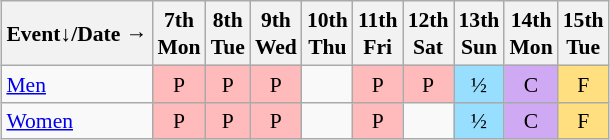<table class="wikitable" style="margin:0.5em auto; font-size:90%; line-height:1.25em; text-align:center;">
<tr>
<th>Event↓/Date →</th>
<th>7th<br>Mon</th>
<th>8th<br>Tue</th>
<th>9th<br>Wed</th>
<th>10th<br>Thu</th>
<th>11th<br>Fri</th>
<th>12th<br>Sat</th>
<th>13th<br>Sun</th>
<th>14th<br>Mon</th>
<th>15th<br>Tue</th>
</tr>
<tr>
<td style="text-align:left;"><a href='#'>Men</a></td>
<td bgcolor="#FFBBBB">P</td>
<td bgcolor="#FFBBBB">P</td>
<td bgcolor="#FFBBBB">P</td>
<td></td>
<td bgcolor="#FFBBBB">P</td>
<td bgcolor="#FFBBBB">P</td>
<td bgcolor="#97DEFF">½</td>
<td bgcolor="#D0A9F5">C</td>
<td bgcolor="#FFDF80">F</td>
</tr>
<tr>
<td style="text-align:left;"><a href='#'>Women</a></td>
<td bgcolor="#FFBBBB">P</td>
<td bgcolor="#FFBBBB">P</td>
<td bgcolor="#FFBBBB">P</td>
<td></td>
<td bgcolor="#FFBBBB">P</td>
<td></td>
<td bgcolor="#97DEFF">½</td>
<td bgcolor="#D0A9F5">C</td>
<td bgcolor="#FFDF80">F</td>
</tr>
</table>
